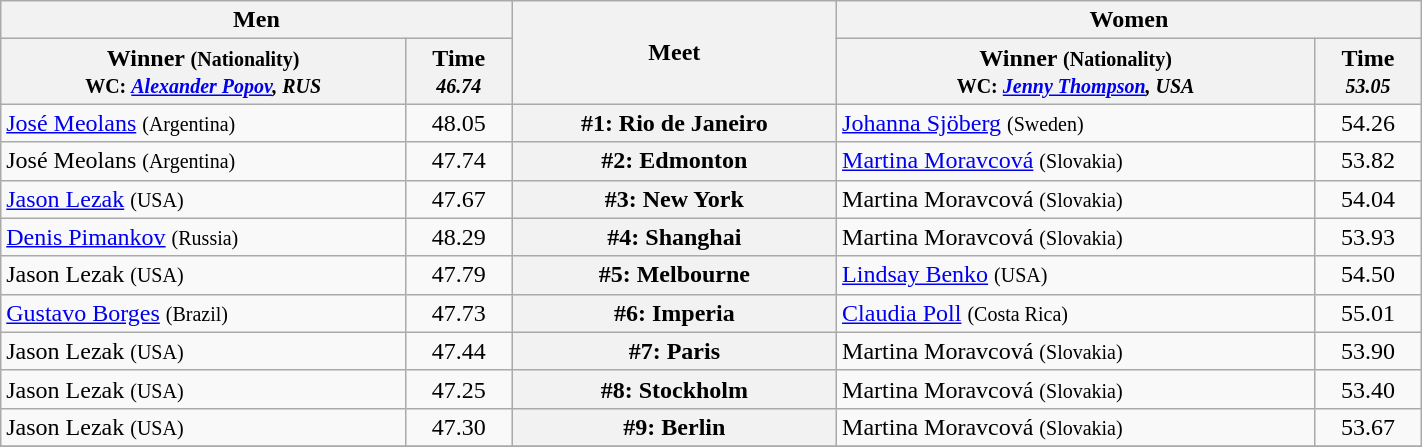<table class=wikitable width="75%">
<tr>
<th colspan="2">Men</th>
<th rowspan="2">Meet</th>
<th colspan="2">Women</th>
</tr>
<tr>
<th>Winner <small>(Nationality)<br> WC: <em><a href='#'>Alexander Popov</a>, RUS</em></small></th>
<th>Time <br><small> <em>46.74</em> </small></th>
<th>Winner <small>(Nationality)<br>WC: <em><a href='#'>Jenny Thompson</a>, USA</em></small></th>
<th>Time<br><small><em>53.05</em></small></th>
</tr>
<tr>
<td> <a href='#'>José Meolans</a> <small>(Argentina)</small></td>
<td align=center>48.05</td>
<th>#1: Rio de Janeiro</th>
<td> <a href='#'>Johanna Sjöberg</a> <small>(Sweden)</small></td>
<td align=center>54.26</td>
</tr>
<tr>
<td> José Meolans <small>(Argentina)</small></td>
<td align=center>47.74</td>
<th>#2: Edmonton</th>
<td> <a href='#'>Martina Moravcová</a> <small>(Slovakia)</small></td>
<td align=center>53.82</td>
</tr>
<tr>
<td> <a href='#'>Jason Lezak</a> <small>(USA)</small></td>
<td align=center>47.67</td>
<th>#3: New York</th>
<td> Martina Moravcová <small>(Slovakia)</small></td>
<td align=center>54.04</td>
</tr>
<tr>
<td> <a href='#'>Denis Pimankov</a> <small>(Russia)</small></td>
<td align=center>48.29</td>
<th>#4: Shanghai</th>
<td> Martina Moravcová <small>(Slovakia)</small></td>
<td align=center>53.93</td>
</tr>
<tr>
<td> Jason Lezak <small>(USA)</small></td>
<td align=center>47.79</td>
<th>#5: Melbourne</th>
<td> <a href='#'>Lindsay Benko</a> <small>(USA)</small></td>
<td align=center>54.50</td>
</tr>
<tr>
<td> <a href='#'>Gustavo Borges</a> <small>(Brazil)</small></td>
<td align=center>47.73</td>
<th>#6: Imperia</th>
<td> <a href='#'>Claudia Poll</a> <small>(Costa Rica)</small></td>
<td align=center>55.01</td>
</tr>
<tr>
<td> Jason Lezak <small>(USA)</small></td>
<td align=center>47.44</td>
<th>#7: Paris</th>
<td> Martina Moravcová <small>(Slovakia)</small></td>
<td align=center>53.90</td>
</tr>
<tr>
<td> Jason Lezak <small>(USA)</small></td>
<td align=center>47.25</td>
<th>#8: Stockholm</th>
<td> Martina Moravcová <small>(Slovakia)</small></td>
<td align=center>53.40</td>
</tr>
<tr>
<td> Jason Lezak <small>(USA)</small></td>
<td align=center>47.30</td>
<th>#9: Berlin</th>
<td> Martina Moravcová <small>(Slovakia)</small></td>
<td align=center>53.67</td>
</tr>
<tr>
</tr>
</table>
